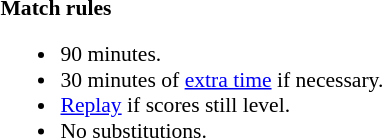<table style="width:100%; font-size:90%;">
<tr>
<td><br><strong>Match rules</strong><ul><li>90 minutes.</li><li>30 minutes of <a href='#'>extra time</a> if necessary.</li><li><a href='#'>Replay</a> if scores still level.</li><li>No substitutions.</li></ul></td>
</tr>
</table>
